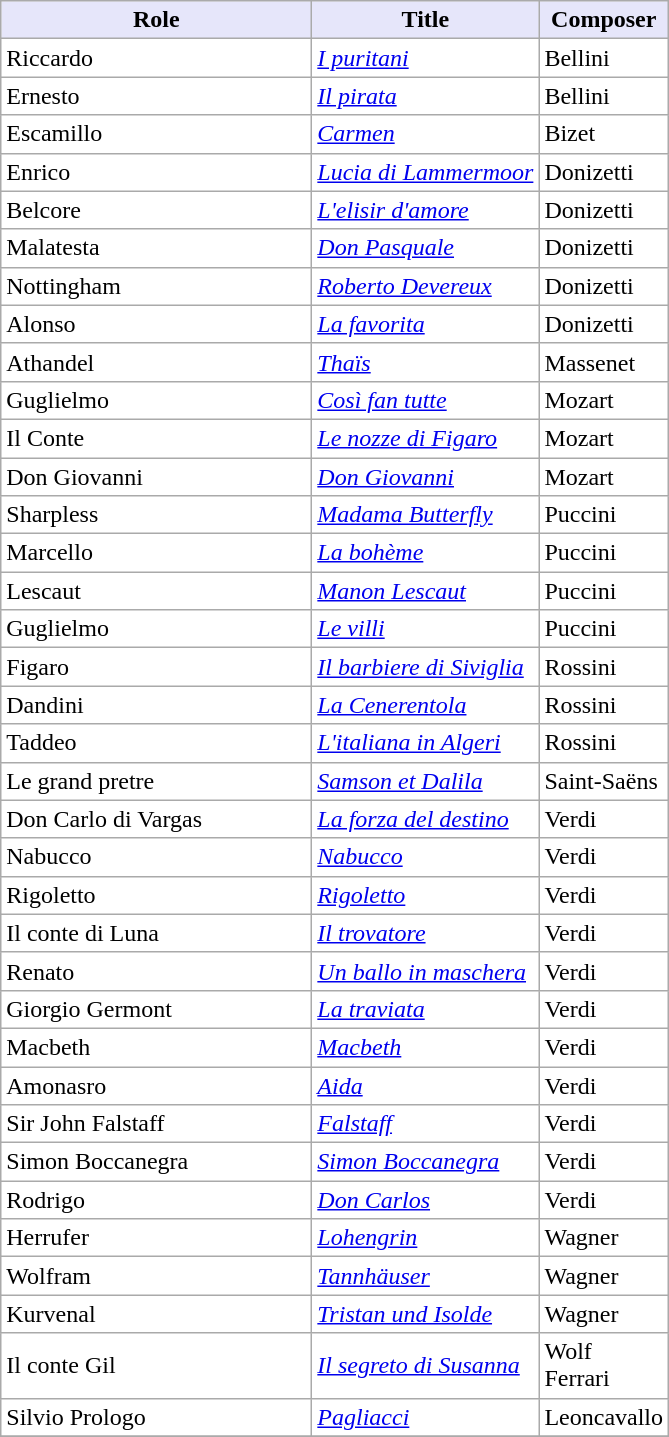<table class="wikitable"  border="0" style="background:#ffffff" align="top" class="sortable wikitable">
<tr>
<th width="200 px" style="background:Lavender; color:Black">Role</th>
<th style="background:Lavender; color:Black">Title</th>
<th width="70 px" style="background:Lavender; color:Black">Composer</th>
</tr>
<tr>
<td>Riccardo</td>
<td><em><a href='#'>I puritani</a></em></td>
<td>Bellini</td>
</tr>
<tr>
<td>Ernesto</td>
<td><em><a href='#'>Il pirata</a></em></td>
<td>Bellini</td>
</tr>
<tr>
<td>Escamillo</td>
<td><em><a href='#'>Carmen</a></em></td>
<td>Bizet</td>
</tr>
<tr>
<td>Enrico</td>
<td><em><a href='#'>Lucia di Lammermoor</a></em></td>
<td>Donizetti</td>
</tr>
<tr>
<td>Belcore</td>
<td><em><a href='#'>L'elisir d'amore</a></em></td>
<td>Donizetti</td>
</tr>
<tr>
<td>Malatesta</td>
<td><em><a href='#'>Don Pasquale</a></em></td>
<td>Donizetti</td>
</tr>
<tr>
<td>Nottingham</td>
<td><em><a href='#'>Roberto Devereux</a></em></td>
<td>Donizetti</td>
</tr>
<tr>
<td>Alonso</td>
<td><em><a href='#'>La favorita</a></em></td>
<td>Donizetti</td>
</tr>
<tr>
<td>Athandel</td>
<td><em><a href='#'>Thaïs</a></em></td>
<td>Massenet</td>
</tr>
<tr>
<td>Guglielmo</td>
<td><em><a href='#'>Così fan tutte</a></em></td>
<td>Mozart</td>
</tr>
<tr>
<td>Il Conte</td>
<td><em><a href='#'>Le nozze di Figaro</a></em></td>
<td>Mozart</td>
</tr>
<tr>
<td>Don Giovanni</td>
<td><em><a href='#'>Don Giovanni</a></em></td>
<td>Mozart</td>
</tr>
<tr>
<td>Sharpless</td>
<td><em><a href='#'>Madama Butterfly</a></em></td>
<td>Puccini</td>
</tr>
<tr>
<td>Marcello</td>
<td><em><a href='#'>La bohème</a></em></td>
<td>Puccini</td>
</tr>
<tr>
<td>Lescaut</td>
<td><em><a href='#'>Manon Lescaut</a></em></td>
<td>Puccini</td>
</tr>
<tr>
<td>Guglielmo</td>
<td><em><a href='#'>Le villi</a></em></td>
<td>Puccini</td>
</tr>
<tr>
<td>Figaro</td>
<td><em><a href='#'>Il barbiere di Siviglia</a></em></td>
<td>Rossini</td>
</tr>
<tr>
<td>Dandini</td>
<td><em><a href='#'>La Cenerentola</a></em></td>
<td>Rossini</td>
</tr>
<tr>
<td>Taddeo</td>
<td><em><a href='#'>L'italiana in Algeri</a></em></td>
<td>Rossini</td>
</tr>
<tr>
<td>Le grand pretre</td>
<td><em><a href='#'>Samson et Dalila</a></em></td>
<td>Saint-Saëns</td>
</tr>
<tr>
<td>Don Carlo di Vargas</td>
<td><em><a href='#'>La forza del destino</a></em></td>
<td>Verdi</td>
</tr>
<tr>
<td>Nabucco</td>
<td><em><a href='#'>Nabucco</a></em></td>
<td>Verdi</td>
</tr>
<tr>
<td>Rigoletto</td>
<td><em><a href='#'>Rigoletto</a></em></td>
<td>Verdi</td>
</tr>
<tr>
<td>Il conte di Luna</td>
<td><em><a href='#'>Il trovatore</a></em></td>
<td>Verdi</td>
</tr>
<tr>
<td>Renato</td>
<td><em><a href='#'>Un ballo in maschera</a></em></td>
<td>Verdi</td>
</tr>
<tr>
<td>Giorgio Germont</td>
<td><em><a href='#'>La traviata</a></em></td>
<td>Verdi</td>
</tr>
<tr>
<td>Macbeth</td>
<td><em><a href='#'>Macbeth</a></em></td>
<td>Verdi</td>
</tr>
<tr>
<td>Amonasro</td>
<td><em><a href='#'>Aida</a></em></td>
<td>Verdi</td>
</tr>
<tr>
<td>Sir John Falstaff</td>
<td><em><a href='#'>Falstaff</a></em></td>
<td>Verdi</td>
</tr>
<tr>
<td>Simon Boccanegra</td>
<td><em><a href='#'>Simon Boccanegra</a></em></td>
<td>Verdi</td>
</tr>
<tr>
<td>Rodrigo</td>
<td><em><a href='#'>Don Carlos</a></em></td>
<td>Verdi</td>
</tr>
<tr>
<td>Herrufer</td>
<td><em><a href='#'>Lohengrin</a></em></td>
<td>Wagner</td>
</tr>
<tr>
<td>Wolfram</td>
<td><em><a href='#'>Tannhäuser</a></em></td>
<td>Wagner</td>
</tr>
<tr>
<td>Kurvenal</td>
<td><em><a href='#'>Tristan und Isolde</a></em></td>
<td>Wagner</td>
</tr>
<tr>
<td>Il conte Gil</td>
<td><em><a href='#'>Il segreto di Susanna</a></em></td>
<td>Wolf Ferrari</td>
</tr>
<tr>
<td>Silvio Prologo</td>
<td><em><a href='#'>Pagliacci</a></em></td>
<td>Leoncavallo</td>
</tr>
<tr>
</tr>
</table>
